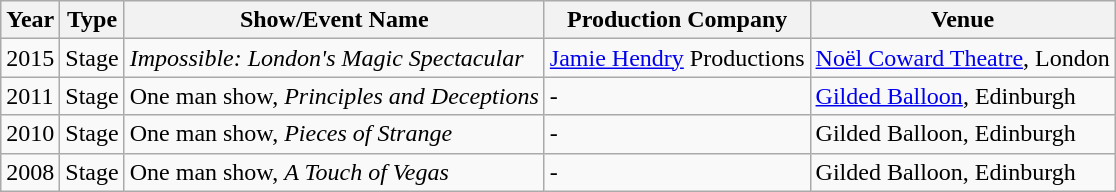<table class="wikitable">
<tr>
<th>Year</th>
<th>Type</th>
<th>Show/Event Name</th>
<th>Production Company</th>
<th>Venue</th>
</tr>
<tr>
<td>2015</td>
<td>Stage</td>
<td><em>Impossible: London's Magic Spectacular</em></td>
<td><a href='#'>Jamie Hendry</a> Productions</td>
<td><a href='#'>Noël Coward Theatre</a>, London</td>
</tr>
<tr>
<td>2011</td>
<td>Stage</td>
<td>One man show, <em>Principles and Deceptions</em></td>
<td>-</td>
<td><a href='#'>Gilded Balloon</a>, Edinburgh</td>
</tr>
<tr>
<td>2010</td>
<td>Stage</td>
<td>One man show, <em>Pieces of Strange</em></td>
<td>-</td>
<td>Gilded Balloon, Edinburgh</td>
</tr>
<tr>
<td>2008</td>
<td>Stage</td>
<td>One man show, <em>A Touch of Vegas</em></td>
<td>-</td>
<td>Gilded Balloon, Edinburgh</td>
</tr>
</table>
